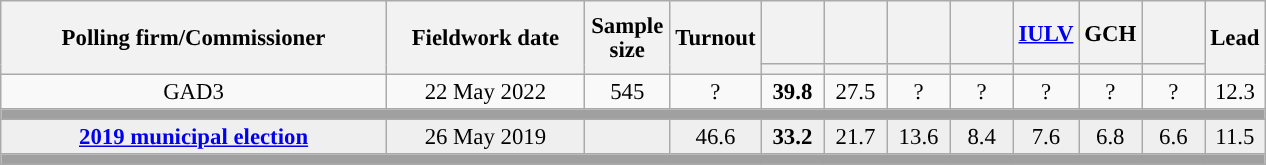<table class="wikitable collapsible collapsed" style="text-align:center; font-size:95%; line-height:16px;">
<tr style="height:42px;">
<th style="width:250px;" rowspan="2">Polling firm/Commissioner</th>
<th style="width:125px;" rowspan="2">Fieldwork date</th>
<th style="width:50px;" rowspan="2">Sample size</th>
<th style="width:45px;" rowspan="2">Turnout</th>
<th style="width:35px;"></th>
<th style="width:35px;"></th>
<th style="width:35px;"></th>
<th style="width:35px;"></th>
<th style="width:35px;"><a href='#'>IULV</a></th>
<th style="width:35px;">GCH</th>
<th style="width:35px;"></th>
<th style="width:30px;" rowspan="2">Lead</th>
</tr>
<tr>
<th style="color:inherit;background:"></th>
<th style="color:inherit;background:"></th>
<th style="color:inherit;background:"></th>
<th style="color:inherit;background:"></th>
<th style="color:inherit;background:"></th>
<th style="color:inherit;background:"></th>
<th style="color:inherit;background:"></th>
</tr>
<tr>
<td>GAD3</td>
<td>22 May 2022</td>
<td>545</td>
<td>?</td>
<td><strong>39.8</strong><br></td>
<td>27.5<br></td>
<td>?<br></td>
<td>?<br></td>
<td>?<br></td>
<td>?<br></td>
<td>?<br></td>
<td style="background:">12.3</td>
</tr>
<tr>
<td colspan="12" style="background:#A0A0A0"></td>
</tr>
<tr style="background:#EFEFEF;">
<td><strong><a href='#'>2019 municipal election</a></strong></td>
<td>26 May 2019</td>
<td></td>
<td>46.6</td>
<td><strong>33.2</strong><br></td>
<td>21.7<br></td>
<td>13.6<br></td>
<td>8.4<br></td>
<td>7.6<br></td>
<td>6.8<br></td>
<td>6.6<br></td>
<td style="background:">11.5</td>
</tr>
<tr>
<td colspan="12" style="background:#A0A0A0"></td>
</tr>
</table>
